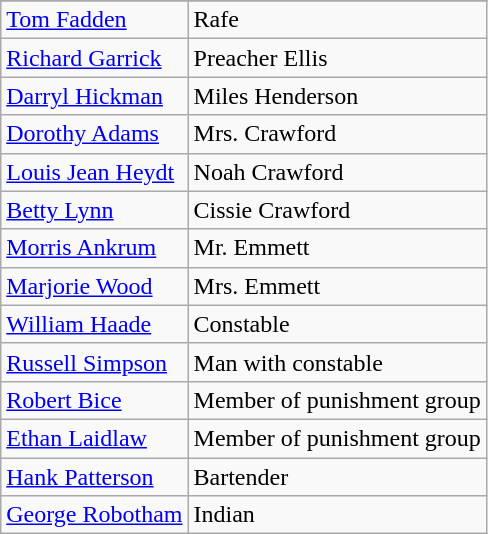<table class=wikitable>
<tr>
</tr>
<tr>
<td><a href='#'>Tom Fadden</a></td>
<td>Rafe</td>
</tr>
<tr>
<td><a href='#'>Richard Garrick</a></td>
<td>Preacher Ellis</td>
</tr>
<tr>
<td><a href='#'>Darryl Hickman</a></td>
<td>Miles Henderson</td>
</tr>
<tr>
<td><a href='#'>Dorothy Adams</a></td>
<td>Mrs. Crawford</td>
</tr>
<tr>
<td><a href='#'>Louis Jean Heydt</a></td>
<td>Noah Crawford</td>
</tr>
<tr>
<td><a href='#'>Betty Lynn</a></td>
<td>Cissie Crawford</td>
</tr>
<tr>
<td><a href='#'>Morris Ankrum</a></td>
<td>Mr. Emmett</td>
</tr>
<tr>
<td><a href='#'>Marjorie Wood</a></td>
<td>Mrs. Emmett</td>
</tr>
<tr>
<td><a href='#'>William Haade</a></td>
<td>Constable</td>
</tr>
<tr>
<td><a href='#'>Russell Simpson</a></td>
<td>Man with constable</td>
</tr>
<tr>
<td><a href='#'>Robert Bice</a></td>
<td>Member of punishment group</td>
</tr>
<tr>
<td><a href='#'>Ethan Laidlaw</a></td>
<td>Member of punishment group</td>
</tr>
<tr>
<td><a href='#'>Hank Patterson</a></td>
<td>Bartender</td>
</tr>
<tr>
<td><a href='#'>George Robotham</a></td>
<td>Indian</td>
</tr>
</table>
